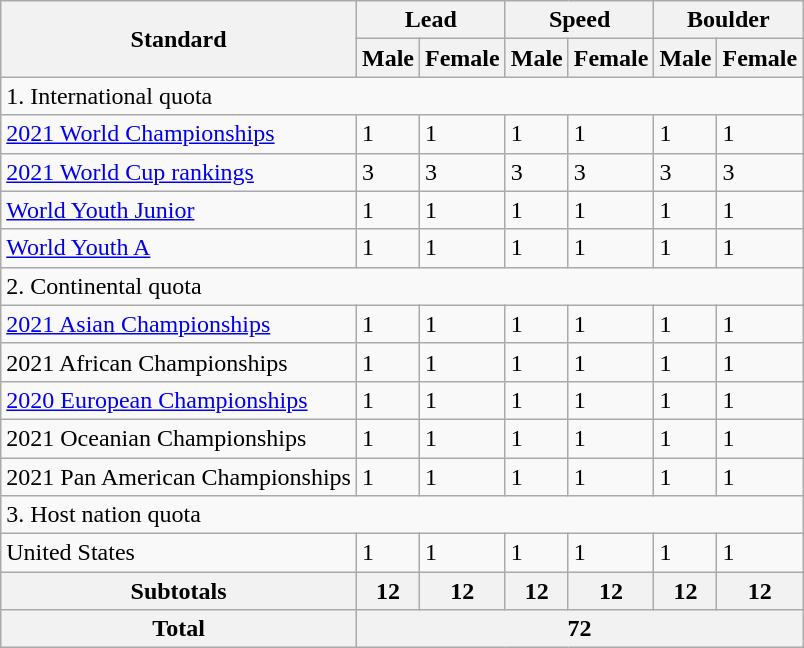<table class="wikitable">
<tr>
<th rowspan=2>Standard</th>
<th colspan=2>Lead</th>
<th colspan=2>Speed</th>
<th colspan=2>Boulder</th>
</tr>
<tr>
<th>Male</th>
<th>Female</th>
<th>Male</th>
<th>Female</th>
<th>Male</th>
<th>Female</th>
</tr>
<tr>
<td colspan=7 align=left>1. International quota</td>
</tr>
<tr>
<td><a href='#'>2021 World Championships</a></td>
<td>1</td>
<td>1</td>
<td>1</td>
<td>1</td>
<td>1</td>
<td>1</td>
</tr>
<tr>
<td><a href='#'>2021 World Cup rankings</a></td>
<td>3</td>
<td>3</td>
<td>3</td>
<td>3</td>
<td>3</td>
<td>3</td>
</tr>
<tr>
<td><a href='#'>World Youth Junior</a></td>
<td>1</td>
<td>1</td>
<td>1</td>
<td>1</td>
<td>1</td>
<td>1</td>
</tr>
<tr>
<td><a href='#'>World Youth A</a></td>
<td>1</td>
<td>1</td>
<td>1</td>
<td>1</td>
<td>1</td>
<td>1</td>
</tr>
<tr>
<td colspan=7 align=left>2. Continental quota</td>
</tr>
<tr>
<td><a href='#'>2021 Asian Championships</a></td>
<td>1</td>
<td>1</td>
<td>1</td>
<td>1</td>
<td>1</td>
<td>1</td>
</tr>
<tr>
<td>2021 African Championships</td>
<td>1</td>
<td>1</td>
<td>1</td>
<td>1</td>
<td>1</td>
<td>1</td>
</tr>
<tr>
<td><a href='#'>2020 European Championships</a></td>
<td>1</td>
<td>1</td>
<td>1</td>
<td>1</td>
<td>1</td>
<td>1</td>
</tr>
<tr>
<td>2021 Oceanian Championships</td>
<td>1</td>
<td>1</td>
<td>1</td>
<td>1</td>
<td>1</td>
<td>1</td>
</tr>
<tr>
<td>2021 Pan American Championships</td>
<td>1</td>
<td>1</td>
<td>1</td>
<td>1</td>
<td>1</td>
<td>1</td>
</tr>
<tr>
<td colspan=7 align=left>3. Host nation quota</td>
</tr>
<tr>
<td>United States</td>
<td>1</td>
<td>1</td>
<td>1</td>
<td>1</td>
<td>1</td>
<td>1</td>
</tr>
<tr>
<th>Subtotals</th>
<th>12</th>
<th>12</th>
<th>12</th>
<th>12</th>
<th>12</th>
<th>12</th>
</tr>
<tr>
<th>Total</th>
<th colspan=6>72</th>
</tr>
</table>
